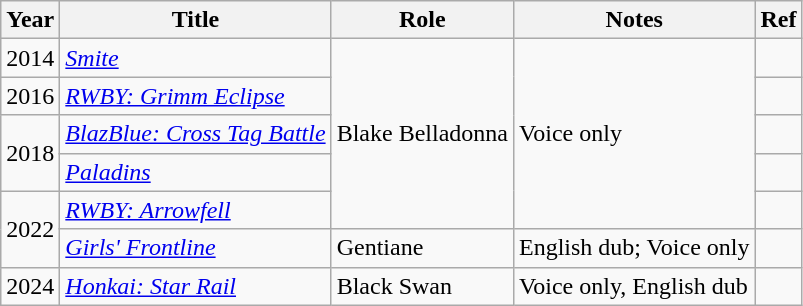<table class="wikitable sortable plainrowheaders">
<tr>
<th>Year</th>
<th>Title</th>
<th>Role</th>
<th class="unsortable">Notes</th>
<th>Ref</th>
</tr>
<tr>
<td>2014</td>
<td><em><a href='#'>Smite</a></em></td>
<td Rowspan="5">Blake Belladonna</td>
<td Rowspan="5">Voice only</td>
<td></td>
</tr>
<tr>
<td>2016</td>
<td><em><a href='#'>RWBY: Grimm Eclipse</a></em></td>
<td></td>
</tr>
<tr>
<td Rowspan="2">2018</td>
<td><em><a href='#'>BlazBlue: Cross Tag Battle</a></em></td>
<td></td>
</tr>
<tr>
<td><em><a href='#'>Paladins</a></em></td>
<td></td>
</tr>
<tr>
<td Rowspan="2">2022</td>
<td><em><a href='#'>RWBY: Arrowfell</a></em></td>
<td></td>
</tr>
<tr>
<td><em><a href='#'>Girls' Frontline</a></em></td>
<td>Gentiane</td>
<td>English dub; Voice only</td>
<td></td>
</tr>
<tr>
<td>2024</td>
<td><em><a href='#'>Honkai: Star Rail</a></em></td>
<td>Black Swan</td>
<td>Voice only, English dub</td>
<td></td>
</tr>
</table>
